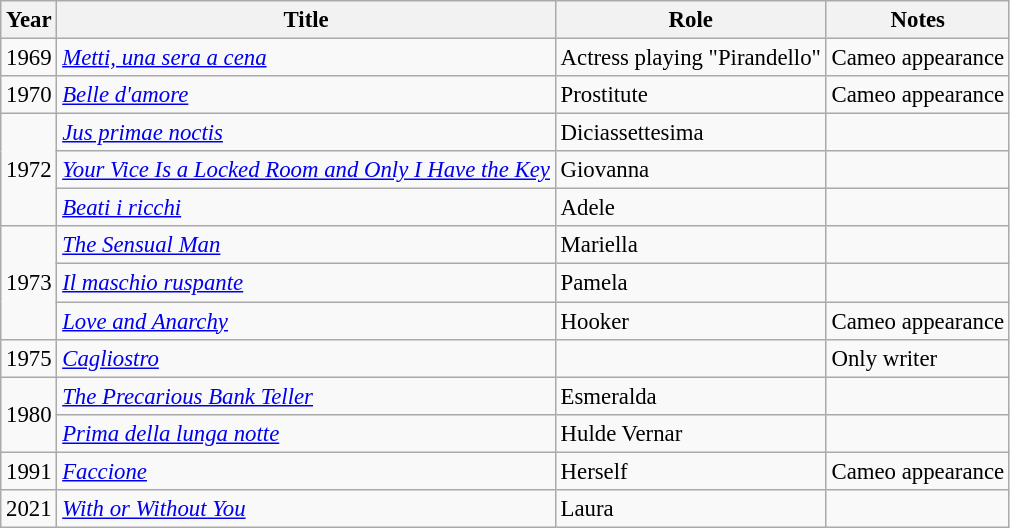<table class="wikitable" style="font-size: 95%;">
<tr>
<th>Year</th>
<th>Title</th>
<th>Role</th>
<th>Notes</th>
</tr>
<tr>
<td>1969</td>
<td><em><a href='#'>Metti, una sera a cena</a></em></td>
<td>Actress playing "Pirandello"</td>
<td>Cameo appearance</td>
</tr>
<tr>
<td>1970</td>
<td><em><a href='#'>Belle d'amore</a></em></td>
<td>Prostitute</td>
<td>Cameo appearance</td>
</tr>
<tr>
<td rowspan=3>1972</td>
<td><em><a href='#'>Jus primae noctis</a></em></td>
<td>Diciassettesima</td>
<td></td>
</tr>
<tr>
<td><em><a href='#'>Your Vice Is a Locked Room and Only I Have the Key</a></em></td>
<td>Giovanna</td>
<td></td>
</tr>
<tr>
<td><em><a href='#'>Beati i ricchi</a></em></td>
<td>Adele</td>
<td></td>
</tr>
<tr>
<td rowspan=3>1973</td>
<td><em><a href='#'>The Sensual Man</a></em></td>
<td>Mariella</td>
<td></td>
</tr>
<tr>
<td><em><a href='#'>Il maschio ruspante</a></em></td>
<td>Pamela</td>
<td></td>
</tr>
<tr>
<td><em><a href='#'>Love and Anarchy</a></em></td>
<td>Hooker</td>
<td>Cameo appearance</td>
</tr>
<tr>
<td>1975</td>
<td><em><a href='#'>Cagliostro</a></em></td>
<td></td>
<td>Only writer</td>
</tr>
<tr>
<td rowspan=2>1980</td>
<td><em><a href='#'>The Precarious Bank Teller</a></em></td>
<td>Esmeralda</td>
<td></td>
</tr>
<tr>
<td><em><a href='#'> Prima della lunga notte</a></em></td>
<td>Hulde Vernar</td>
<td></td>
</tr>
<tr>
<td>1991</td>
<td><em><a href='#'>Faccione</a></em></td>
<td>Herself</td>
<td>Cameo appearance</td>
</tr>
<tr>
<td>2021</td>
<td><em><a href='#'>With or Without You</a></em></td>
<td>Laura</td>
<td></td>
</tr>
</table>
